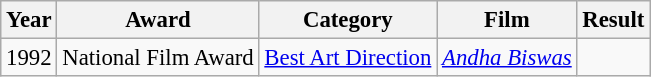<table class="wikitable" style="font-size: 95%;">
<tr>
<th>Year</th>
<th>Award</th>
<th>Category</th>
<th>Film</th>
<th>Result</th>
</tr>
<tr>
<td>1992</td>
<td>National Film Award</td>
<td><a href='#'>Best Art Direction</a></td>
<td><em><a href='#'>Andha Biswas</a></em></td>
<td></td>
</tr>
</table>
